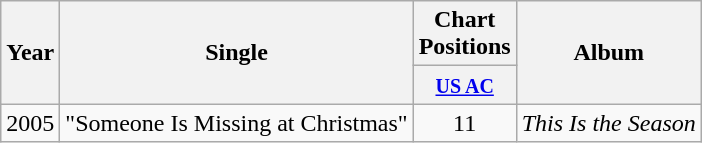<table class="wikitable">
<tr>
<th rowspan="2">Year</th>
<th rowspan="2">Single</th>
<th>Chart Positions</th>
<th rowspan="2">Album</th>
</tr>
<tr>
<th width="50"><small><a href='#'>US AC</a></small></th>
</tr>
<tr>
<td>2005</td>
<td>"Someone Is Missing at Christmas"</td>
<td align="center">11</td>
<td><em>This Is the Season</em></td>
</tr>
</table>
